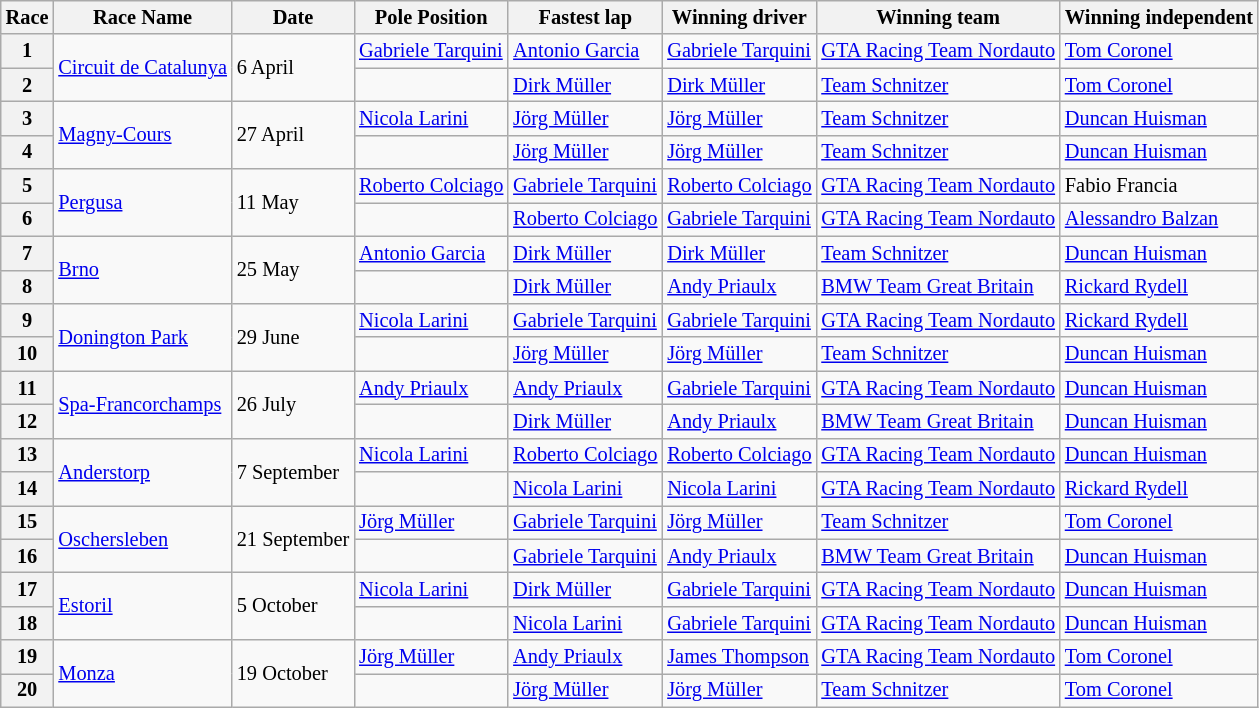<table class="wikitable" style="font-size: 85%;">
<tr>
<th>Race</th>
<th nowrap>Race Name</th>
<th>Date</th>
<th nowrap>Pole Position</th>
<th nowrap>Fastest lap</th>
<th nowrap>Winning driver</th>
<th nowrap>Winning team</th>
<th nowrap>Winning independent</th>
</tr>
<tr>
<th>1</th>
<td rowspan=2 nowrap> <a href='#'>Circuit de Catalunya</a></td>
<td rowspan=2>6 April</td>
<td> <a href='#'>Gabriele Tarquini</a></td>
<td> <a href='#'>Antonio Garcia</a></td>
<td> <a href='#'>Gabriele Tarquini</a></td>
<td> <a href='#'>GTA Racing Team Nordauto</a></td>
<td> <a href='#'>Tom Coronel</a></td>
</tr>
<tr>
<th>2</th>
<td></td>
<td> <a href='#'>Dirk Müller</a></td>
<td> <a href='#'>Dirk Müller</a></td>
<td> <a href='#'>Team Schnitzer</a></td>
<td> <a href='#'>Tom Coronel</a></td>
</tr>
<tr>
<th>3</th>
<td rowspan=2> <a href='#'>Magny-Cours</a></td>
<td rowspan=2>27 April</td>
<td> <a href='#'>Nicola Larini</a></td>
<td> <a href='#'>Jörg Müller</a></td>
<td> <a href='#'>Jörg Müller</a></td>
<td> <a href='#'>Team Schnitzer</a></td>
<td> <a href='#'>Duncan Huisman</a></td>
</tr>
<tr>
<th>4</th>
<td></td>
<td> <a href='#'>Jörg Müller</a></td>
<td> <a href='#'>Jörg Müller</a></td>
<td> <a href='#'>Team Schnitzer</a></td>
<td> <a href='#'>Duncan Huisman</a></td>
</tr>
<tr>
<th>5</th>
<td rowspan=2> <a href='#'>Pergusa</a></td>
<td rowspan=2>11 May</td>
<td nowrap> <a href='#'>Roberto Colciago</a></td>
<td nowrap> <a href='#'>Gabriele Tarquini</a></td>
<td nowrap> <a href='#'>Roberto Colciago</a></td>
<td nowrap> <a href='#'>GTA Racing Team Nordauto</a></td>
<td nowrap> Fabio Francia</td>
</tr>
<tr>
<th>6</th>
<td></td>
<td nowrap> <a href='#'>Roberto Colciago</a></td>
<td nowrap> <a href='#'>Gabriele Tarquini</a></td>
<td nowrap> <a href='#'>GTA Racing Team Nordauto</a></td>
<td nowrap> <a href='#'>Alessandro Balzan</a></td>
</tr>
<tr>
<th>7</th>
<td rowspan=2> <a href='#'>Brno</a></td>
<td rowspan=2>25 May</td>
<td> <a href='#'>Antonio Garcia</a></td>
<td> <a href='#'>Dirk Müller</a></td>
<td> <a href='#'>Dirk Müller</a></td>
<td> <a href='#'>Team Schnitzer</a></td>
<td> <a href='#'>Duncan Huisman</a></td>
</tr>
<tr>
<th>8</th>
<td></td>
<td> <a href='#'>Dirk Müller</a></td>
<td> <a href='#'>Andy Priaulx</a></td>
<td> <a href='#'>BMW Team Great Britain</a></td>
<td> <a href='#'>Rickard Rydell</a></td>
</tr>
<tr>
<th>9</th>
<td rowspan=2> <a href='#'>Donington Park</a></td>
<td rowspan=2>29 June</td>
<td nowrap> <a href='#'>Nicola Larini</a></td>
<td nowrap> <a href='#'>Gabriele Tarquini</a></td>
<td nowrap> <a href='#'>Gabriele Tarquini</a></td>
<td nowrap> <a href='#'>GTA Racing Team Nordauto</a></td>
<td nowrap> <a href='#'>Rickard Rydell</a></td>
</tr>
<tr>
<th>10</th>
<td></td>
<td> <a href='#'>Jörg Müller</a></td>
<td> <a href='#'>Jörg Müller</a></td>
<td> <a href='#'>Team Schnitzer</a></td>
<td> <a href='#'>Duncan Huisman</a></td>
</tr>
<tr>
<th>11</th>
<td rowspan=2 nowrap> <a href='#'>Spa-Francorchamps</a></td>
<td rowspan=2>26 July</td>
<td> <a href='#'>Andy Priaulx</a></td>
<td> <a href='#'>Andy Priaulx</a></td>
<td> <a href='#'>Gabriele Tarquini</a></td>
<td> <a href='#'>GTA Racing Team Nordauto</a></td>
<td> <a href='#'>Duncan Huisman</a></td>
</tr>
<tr>
<th>12</th>
<td></td>
<td> <a href='#'>Dirk Müller</a></td>
<td> <a href='#'>Andy Priaulx</a></td>
<td> <a href='#'>BMW Team Great Britain</a></td>
<td> <a href='#'>Duncan Huisman</a></td>
</tr>
<tr>
<th>13</th>
<td rowspan=2> <a href='#'>Anderstorp</a></td>
<td rowspan=2>7 September</td>
<td> <a href='#'>Nicola Larini</a></td>
<td> <a href='#'>Roberto Colciago</a></td>
<td> <a href='#'>Roberto Colciago</a></td>
<td> <a href='#'>GTA Racing Team Nordauto</a></td>
<td> <a href='#'>Duncan Huisman</a></td>
</tr>
<tr>
<th>14</th>
<td></td>
<td> <a href='#'>Nicola Larini</a></td>
<td> <a href='#'>Nicola Larini</a></td>
<td> <a href='#'>GTA Racing Team Nordauto</a></td>
<td> <a href='#'>Rickard Rydell</a></td>
</tr>
<tr>
<th>15</th>
<td rowspan=2> <a href='#'>Oschersleben</a></td>
<td rowspan=2 nowrap>21 September</td>
<td> <a href='#'>Jörg Müller</a></td>
<td> <a href='#'>Gabriele Tarquini</a></td>
<td> <a href='#'>Jörg Müller</a></td>
<td> <a href='#'>Team Schnitzer</a></td>
<td> <a href='#'>Tom Coronel</a></td>
</tr>
<tr>
<th>16</th>
<td></td>
<td> <a href='#'>Gabriele Tarquini</a></td>
<td> <a href='#'>Andy Priaulx</a></td>
<td> <a href='#'>BMW Team Great Britain</a></td>
<td> <a href='#'>Duncan Huisman</a></td>
</tr>
<tr>
<th>17</th>
<td rowspan=2> <a href='#'>Estoril</a></td>
<td rowspan=2>5 October</td>
<td> <a href='#'>Nicola Larini</a></td>
<td> <a href='#'>Dirk Müller</a></td>
<td> <a href='#'>Gabriele Tarquini</a></td>
<td> <a href='#'>GTA Racing Team Nordauto</a></td>
<td> <a href='#'>Duncan Huisman</a></td>
</tr>
<tr>
<th>18</th>
<td></td>
<td> <a href='#'>Nicola Larini</a></td>
<td> <a href='#'>Gabriele Tarquini</a></td>
<td> <a href='#'>GTA Racing Team Nordauto</a></td>
<td> <a href='#'>Duncan Huisman</a></td>
</tr>
<tr>
<th>19</th>
<td rowspan=2> <a href='#'>Monza</a></td>
<td rowspan=2>19 October</td>
<td> <a href='#'>Jörg Müller</a></td>
<td> <a href='#'>Andy Priaulx</a></td>
<td nowrap> <a href='#'>James Thompson</a></td>
<td> <a href='#'>GTA Racing Team Nordauto</a></td>
<td> <a href='#'>Tom Coronel</a></td>
</tr>
<tr>
<th>20</th>
<td></td>
<td> <a href='#'>Jörg Müller</a></td>
<td> <a href='#'>Jörg Müller</a></td>
<td> <a href='#'>Team Schnitzer</a></td>
<td> <a href='#'>Tom Coronel</a></td>
</tr>
</table>
